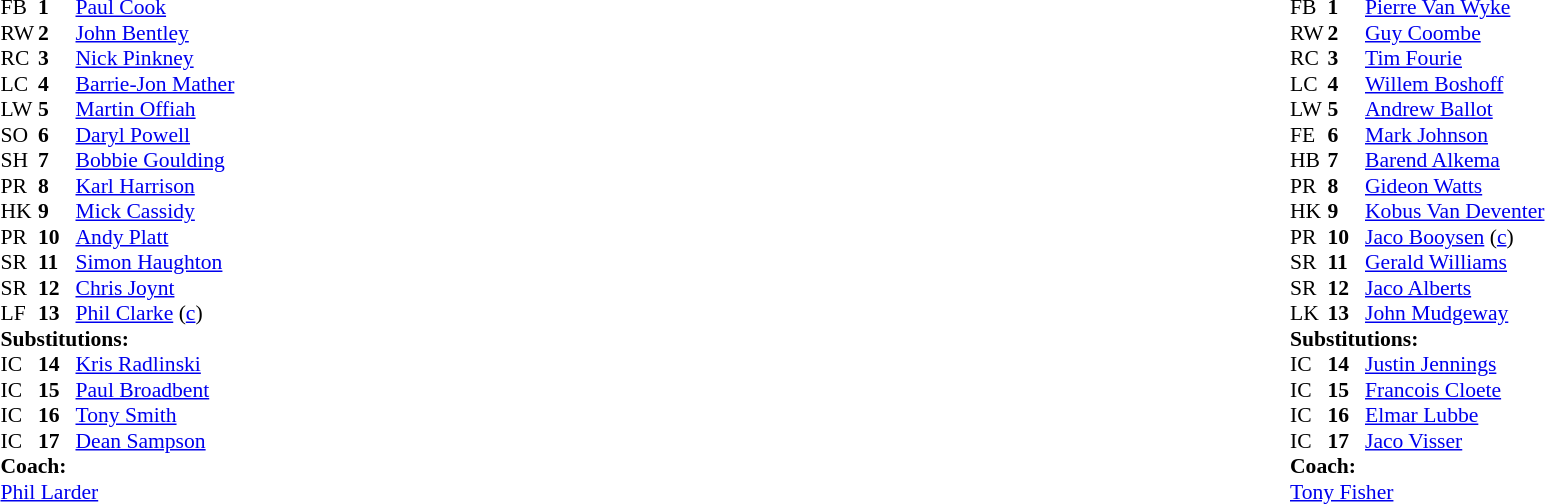<table width="100%">
<tr>
<td valign="top" width="50%"><br><table style="font-size: 90%" cellspacing="0" cellpadding="0">
<tr>
<th width="25"></th>
<th width="25"></th>
</tr>
<tr>
<td>FB</td>
<td><strong>1</strong></td>
<td> <a href='#'>Paul Cook</a></td>
</tr>
<tr>
<td>RW</td>
<td><strong>2</strong></td>
<td> <a href='#'>John Bentley</a></td>
</tr>
<tr>
<td>RC</td>
<td><strong>3</strong></td>
<td> <a href='#'>Nick Pinkney</a></td>
</tr>
<tr>
<td>LC</td>
<td><strong>4</strong></td>
<td> <a href='#'>Barrie-Jon Mather</a></td>
</tr>
<tr>
<td>LW</td>
<td><strong>5</strong></td>
<td> <a href='#'>Martin Offiah</a></td>
</tr>
<tr>
<td>SO</td>
<td><strong>6</strong></td>
<td> <a href='#'>Daryl Powell</a></td>
</tr>
<tr>
<td>SH</td>
<td><strong>7</strong></td>
<td> <a href='#'>Bobbie Goulding</a></td>
</tr>
<tr>
<td>PR</td>
<td><strong>8</strong></td>
<td> <a href='#'>Karl Harrison</a></td>
</tr>
<tr>
<td>HK</td>
<td><strong>9</strong></td>
<td> <a href='#'>Mick Cassidy</a></td>
</tr>
<tr>
<td>PR</td>
<td><strong>10</strong></td>
<td> <a href='#'>Andy Platt</a></td>
</tr>
<tr>
<td>SR</td>
<td><strong>11</strong></td>
<td> <a href='#'>Simon Haughton</a></td>
</tr>
<tr>
<td>SR</td>
<td><strong>12</strong></td>
<td> <a href='#'>Chris Joynt</a></td>
</tr>
<tr>
<td>LF</td>
<td><strong>13</strong></td>
<td> <a href='#'>Phil Clarke</a> (<a href='#'>c</a>)</td>
</tr>
<tr>
<td colspan=3><strong>Substitutions:</strong></td>
</tr>
<tr>
<td>IC</td>
<td><strong>14</strong></td>
<td> <a href='#'>Kris Radlinski</a></td>
</tr>
<tr>
<td>IC</td>
<td><strong>15</strong></td>
<td> <a href='#'>Paul Broadbent</a></td>
</tr>
<tr>
<td>IC</td>
<td><strong>16</strong></td>
<td> <a href='#'>Tony Smith</a></td>
</tr>
<tr>
<td>IC</td>
<td><strong>17</strong></td>
<td> <a href='#'>Dean Sampson</a></td>
</tr>
<tr>
<td colspan=3><strong>Coach:</strong></td>
</tr>
<tr>
<td colspan="4"> <a href='#'>Phil Larder</a></td>
</tr>
</table>
</td>
<td valign="top" width="50%"><br><table style="font-size: 90%" cellspacing="0" cellpadding="0" align="center">
<tr>
<th width="25"></th>
<th width="25"></th>
</tr>
<tr>
<td>FB</td>
<td><strong>1</strong></td>
<td><a href='#'>Pierre Van Wyke</a></td>
</tr>
<tr>
<td>RW</td>
<td><strong>2</strong></td>
<td><a href='#'>Guy Coombe</a></td>
</tr>
<tr>
<td>RC</td>
<td><strong>3</strong></td>
<td><a href='#'>Tim Fourie</a></td>
</tr>
<tr>
<td>LC</td>
<td><strong>4</strong></td>
<td><a href='#'>Willem Boshoff</a></td>
</tr>
<tr>
<td>LW</td>
<td><strong>5</strong></td>
<td><a href='#'>Andrew Ballot</a></td>
</tr>
<tr>
<td>FE</td>
<td><strong>6</strong></td>
<td><a href='#'>Mark Johnson</a></td>
</tr>
<tr>
<td>HB</td>
<td><strong>7</strong></td>
<td><a href='#'>Barend Alkema</a></td>
</tr>
<tr>
<td>PR</td>
<td><strong>8</strong></td>
<td><a href='#'>Gideon Watts</a></td>
</tr>
<tr>
<td>HK</td>
<td><strong>9</strong></td>
<td><a href='#'>Kobus Van Deventer</a></td>
</tr>
<tr>
<td>PR</td>
<td><strong>10</strong></td>
<td><a href='#'>Jaco Booysen</a> (<a href='#'>c</a>)</td>
</tr>
<tr>
<td>SR</td>
<td><strong>11</strong></td>
<td><a href='#'>Gerald Williams</a></td>
</tr>
<tr>
<td>SR</td>
<td><strong>12</strong></td>
<td><a href='#'>Jaco Alberts</a></td>
</tr>
<tr>
<td>LK</td>
<td><strong>13</strong></td>
<td><a href='#'>John Mudgeway</a></td>
</tr>
<tr>
<td colspan=3><strong>Substitutions:</strong></td>
</tr>
<tr>
<td>IC</td>
<td><strong>14</strong></td>
<td><a href='#'>Justin Jennings</a></td>
</tr>
<tr>
<td>IC</td>
<td><strong>15</strong></td>
<td><a href='#'>Francois Cloete</a></td>
</tr>
<tr>
<td>IC</td>
<td><strong>16</strong></td>
<td><a href='#'>Elmar Lubbe</a></td>
</tr>
<tr>
<td>IC</td>
<td><strong>17</strong></td>
<td><a href='#'>Jaco Visser</a></td>
</tr>
<tr>
<td colspan=3><strong>Coach:</strong></td>
</tr>
<tr>
<td colspan="4"> <a href='#'>Tony Fisher</a></td>
</tr>
</table>
</td>
</tr>
</table>
